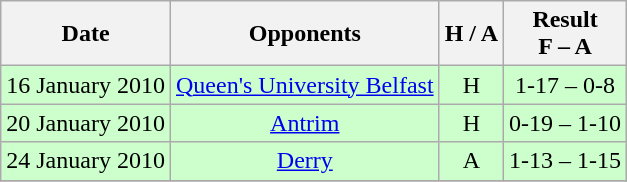<table class="wikitable" style="text-align:center">
<tr>
<th>Date</th>
<th>Opponents</th>
<th>H / A</th>
<th>Result<br>F – A</th>
</tr>
<tr bgcolor="#CCFFCC">
<td>16 January 2010</td>
<td><a href='#'>Queen's University Belfast</a></td>
<td>H</td>
<td>1-17 – 0-8</td>
</tr>
<tr bgcolor="#CCFFCC">
<td>20 January 2010</td>
<td><a href='#'>Antrim</a></td>
<td>H</td>
<td>0-19 – 1-10</td>
</tr>
<tr bgcolor="#CCFFCC">
<td>24 January 2010</td>
<td><a href='#'>Derry</a></td>
<td>A</td>
<td>1-13 – 1-15</td>
</tr>
<tr>
</tr>
</table>
